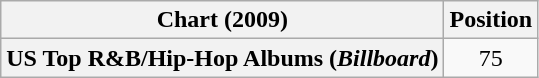<table class="wikitable plainrowheaders" style="text-align:center">
<tr>
<th>Chart (2009)</th>
<th>Position</th>
</tr>
<tr>
<th scope="row">US Top R&B/Hip-Hop Albums (<em>Billboard</em>)</th>
<td>75</td>
</tr>
</table>
